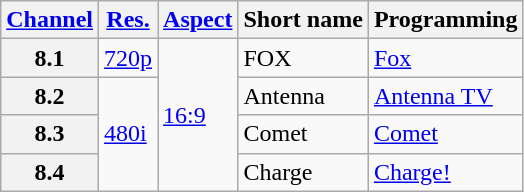<table class="wikitable">
<tr>
<th scope = "col"><a href='#'>Channel</a></th>
<th scope = "col"><a href='#'>Res.</a></th>
<th scope = "col"><a href='#'>Aspect</a></th>
<th scope = "col">Short name</th>
<th scope = "col">Programming</th>
</tr>
<tr>
<th scope = "row">8.1</th>
<td><a href='#'>720p</a></td>
<td rowspan="4"><a href='#'>16:9</a></td>
<td>FOX</td>
<td><a href='#'>Fox</a></td>
</tr>
<tr>
<th scope = "row">8.2</th>
<td rowspan="3"><a href='#'>480i</a></td>
<td>Antenna</td>
<td><a href='#'>Antenna TV</a></td>
</tr>
<tr>
<th scope = "row">8.3</th>
<td>Comet</td>
<td><a href='#'>Comet</a></td>
</tr>
<tr>
<th scope = "row">8.4</th>
<td>Charge</td>
<td><a href='#'>Charge!</a></td>
</tr>
</table>
